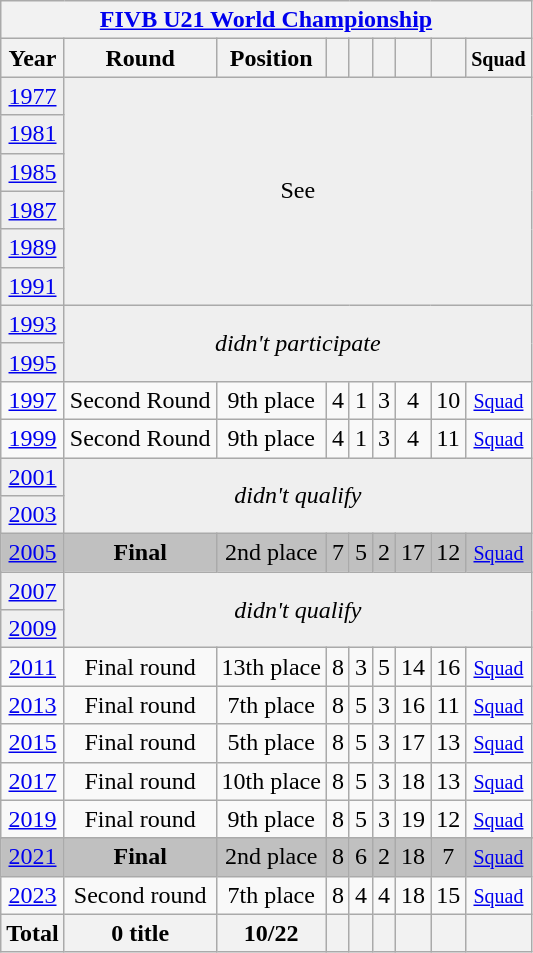<table class="wikitable" style="text-align: center;">
<tr>
<th colspan=9><a href='#'>FIVB U21 World Championship</a></th>
</tr>
<tr>
<th>Year</th>
<th>Round</th>
<th>Position</th>
<th></th>
<th></th>
<th></th>
<th></th>
<th></th>
<th><small>Squad</small></th>
</tr>
<tr bgcolor="efefef">
<td> <a href='#'>1977</a></td>
<td colspan=9 rowspan=6>See </td>
</tr>
<tr bgcolor="efefef">
<td> <a href='#'>1981</a></td>
</tr>
<tr bgcolor="efefef">
<td> <a href='#'>1985</a></td>
</tr>
<tr bgcolor="efefef">
<td> <a href='#'>1987</a></td>
</tr>
<tr bgcolor="efefef">
<td> <a href='#'>1989</a></td>
</tr>
<tr bgcolor="efefef">
<td> <a href='#'>1991</a></td>
</tr>
<tr bgcolor="efefef">
<td> <a href='#'>1993</a></td>
<td colspan=9 rowspan=2><em>didn't participate</em></td>
</tr>
<tr bgcolor="efefef">
<td> <a href='#'>1995</a></td>
</tr>
<tr>
<td> <a href='#'>1997</a></td>
<td>Second Round</td>
<td>9th place</td>
<td>4</td>
<td>1</td>
<td>3</td>
<td>4</td>
<td>10</td>
<td><small> <a href='#'>Squad</a></small></td>
</tr>
<tr>
<td> <a href='#'>1999</a></td>
<td>Second Round</td>
<td>9th place</td>
<td>4</td>
<td>1</td>
<td>3</td>
<td>4</td>
<td>11</td>
<td><small> <a href='#'>Squad</a></small></td>
</tr>
<tr bgcolor="efefef">
<td> <a href='#'>2001</a></td>
<td colspan=9 rowspan=2><em>didn't qualify</em></td>
</tr>
<tr bgcolor="efefef">
<td> <a href='#'>2003</a></td>
</tr>
<tr bgcolor=silver>
<td> <a href='#'>2005</a></td>
<td><strong>Final</strong></td>
<td>2nd place</td>
<td>7</td>
<td>5</td>
<td>2</td>
<td>17</td>
<td>12</td>
<td><small> <a href='#'>Squad</a></small></td>
</tr>
<tr bgcolor="efefef">
<td> <a href='#'>2007</a></td>
<td colspan=9 rowspan=2><em>didn't qualify</em></td>
</tr>
<tr bgcolor="efefef">
<td> <a href='#'>2009</a></td>
</tr>
<tr>
<td> <a href='#'>2011</a></td>
<td>Final round</td>
<td>13th place</td>
<td>8</td>
<td>3</td>
<td>5</td>
<td>14</td>
<td>16</td>
<td><small> <a href='#'>Squad</a></small></td>
</tr>
<tr>
<td> <a href='#'>2013</a></td>
<td>Final round</td>
<td>7th place</td>
<td>8</td>
<td>5</td>
<td>3</td>
<td>16</td>
<td>11</td>
<td><small><a href='#'>Squad</a></small></td>
</tr>
<tr>
<td> <a href='#'>2015</a></td>
<td>Final round</td>
<td>5th place</td>
<td>8</td>
<td>5</td>
<td>3</td>
<td>17</td>
<td>13</td>
<td><small><a href='#'>Squad</a></small></td>
</tr>
<tr>
<td> <a href='#'>2017</a></td>
<td>Final round</td>
<td>10th place</td>
<td>8</td>
<td>5</td>
<td>3</td>
<td>18</td>
<td>13</td>
<td><small> <a href='#'>Squad</a></small></td>
</tr>
<tr>
<td> <a href='#'>2019</a></td>
<td>Final round</td>
<td>9th place</td>
<td>8</td>
<td>5</td>
<td>3</td>
<td>19</td>
<td>12</td>
<td><small> <a href='#'>Squad</a></small></td>
</tr>
<tr>
</tr>
<tr bgcolor=silver>
<td>  <a href='#'>2021</a></td>
<td><strong>Final</strong></td>
<td>2nd place</td>
<td>8</td>
<td>6</td>
<td>2</td>
<td>18</td>
<td>7</td>
<td><small> <a href='#'>Squad</a></small></td>
</tr>
<tr>
<td> <a href='#'>2023</a></td>
<td>Second round</td>
<td>7th place</td>
<td>8</td>
<td>4</td>
<td>4</td>
<td>18</td>
<td>15</td>
<td><small> <a href='#'>Squad</a></small></td>
</tr>
<tr>
<th>Total</th>
<th>0 title</th>
<th>10/22</th>
<th></th>
<th></th>
<th></th>
<th></th>
<th></th>
<th></th>
</tr>
</table>
